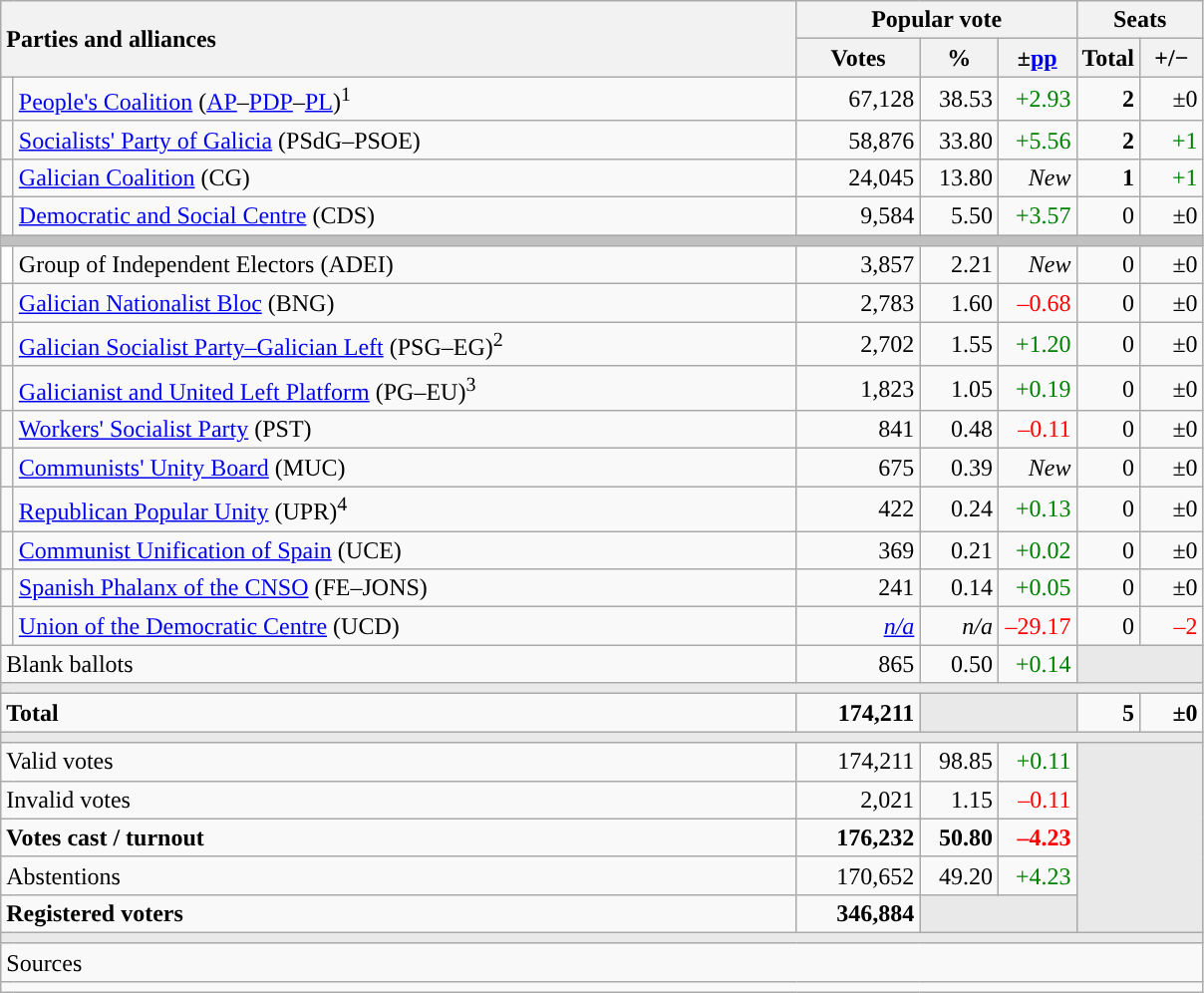<table class="wikitable" style="text-align:right;">
<tr>
<th style="text-align:left;" rowspan="2" colspan="2" width="525">Parties and alliances</th>
<th colspan="3">Popular vote</th>
<th colspan="2">Seats</th>
</tr>
<tr>
<th width="75">Votes</th>
<th width="45">%</th>
<th width="45">±<a href='#'>pp</a></th>
<th width="35">Total</th>
<th width="35">+/−</th>
</tr>
<tr>
<td width="1" style="color:inherit;background:"></td>
<td align="left"><a href='#'>People's Coalition</a> (<a href='#'>AP</a>–<a href='#'>PDP</a>–<a href='#'>PL</a>)<sup>1</sup></td>
<td>67,128</td>
<td>38.53</td>
<td style="color:green;">+2.93</td>
<td><strong>2</strong></td>
<td>±0</td>
</tr>
<tr>
<td style="color:inherit;background:"></td>
<td align="left"><a href='#'>Socialists' Party of Galicia</a> (PSdG–PSOE)</td>
<td>58,876</td>
<td>33.80</td>
<td style="color:green;">+5.56</td>
<td><strong>2</strong></td>
<td style="color:green;">+1</td>
</tr>
<tr>
<td style="color:inherit;background:"></td>
<td align="left"><a href='#'>Galician Coalition</a> (CG)</td>
<td>24,045</td>
<td>13.80</td>
<td><em>New</em></td>
<td><strong>1</strong></td>
<td style="color:green;">+1</td>
</tr>
<tr>
<td style="color:inherit;background:"></td>
<td align="left"><a href='#'>Democratic and Social Centre</a> (CDS)</td>
<td>9,584</td>
<td>5.50</td>
<td style="color:green;">+3.57</td>
<td>0</td>
<td>±0</td>
</tr>
<tr>
<td colspan="7" bgcolor="#C0C0C0"></td>
</tr>
<tr>
<td bgcolor="white"></td>
<td align="left">Group of Independent Electors (ADEI)</td>
<td>3,857</td>
<td>2.21</td>
<td><em>New</em></td>
<td>0</td>
<td>±0</td>
</tr>
<tr>
<td style="color:inherit;background:"></td>
<td align="left"><a href='#'>Galician Nationalist Bloc</a> (BNG)</td>
<td>2,783</td>
<td>1.60</td>
<td style="color:red;">–0.68</td>
<td>0</td>
<td>±0</td>
</tr>
<tr>
<td style="color:inherit;background:"></td>
<td align="left"><a href='#'>Galician Socialist Party–Galician Left</a> (PSG–EG)<sup>2</sup></td>
<td>2,702</td>
<td>1.55</td>
<td style="color:green;">+1.20</td>
<td>0</td>
<td>±0</td>
</tr>
<tr>
<td style="color:inherit;background:"></td>
<td align="left"><a href='#'>Galicianist and United Left Platform</a> (PG–EU)<sup>3</sup></td>
<td>1,823</td>
<td>1.05</td>
<td style="color:green;">+0.19</td>
<td>0</td>
<td>±0</td>
</tr>
<tr>
<td style="color:inherit;background:"></td>
<td align="left"><a href='#'>Workers' Socialist Party</a> (PST)</td>
<td>841</td>
<td>0.48</td>
<td style="color:red;">–0.11</td>
<td>0</td>
<td>±0</td>
</tr>
<tr>
<td style="color:inherit;background:"></td>
<td align="left"><a href='#'>Communists' Unity Board</a> (MUC)</td>
<td>675</td>
<td>0.39</td>
<td><em>New</em></td>
<td>0</td>
<td>±0</td>
</tr>
<tr>
<td style="color:inherit;background:"></td>
<td align="left"><a href='#'>Republican Popular Unity</a> (UPR)<sup>4</sup></td>
<td>422</td>
<td>0.24</td>
<td style="color:green;">+0.13</td>
<td>0</td>
<td>±0</td>
</tr>
<tr>
<td style="color:inherit;background:"></td>
<td align="left"><a href='#'>Communist Unification of Spain</a> (UCE)</td>
<td>369</td>
<td>0.21</td>
<td style="color:green;">+0.02</td>
<td>0</td>
<td>±0</td>
</tr>
<tr>
<td style="color:inherit;background:"></td>
<td align="left"><a href='#'>Spanish Phalanx of the CNSO</a> (FE–JONS)</td>
<td>241</td>
<td>0.14</td>
<td style="color:green;">+0.05</td>
<td>0</td>
<td>±0</td>
</tr>
<tr>
<td style="color:inherit;background:"></td>
<td align="left"><a href='#'>Union of the Democratic Centre</a> (UCD)</td>
<td><em><a href='#'>n/a</a></em></td>
<td><em>n/a</em></td>
<td style="color:red;">–29.17</td>
<td>0</td>
<td style="color:red;">–2</td>
</tr>
<tr>
<td align="left" colspan="2">Blank ballots</td>
<td>865</td>
<td>0.50</td>
<td style="color:green;">+0.14</td>
<td bgcolor="#E9E9E9" colspan="2"></td>
</tr>
<tr>
<td colspan="7" bgcolor="#E9E9E9"></td>
</tr>
<tr style="font-weight:bold;">
<td align="left" colspan="2">Total</td>
<td>174,211</td>
<td bgcolor="#E9E9E9" colspan="2"></td>
<td>5</td>
<td>±0</td>
</tr>
<tr>
<td colspan="7" bgcolor="#E9E9E9"></td>
</tr>
<tr>
<td align="left" colspan="2">Valid votes</td>
<td>174,211</td>
<td>98.85</td>
<td style="color:green;">+0.11</td>
<td bgcolor="#E9E9E9" colspan="2" rowspan="5"></td>
</tr>
<tr>
<td align="left" colspan="2">Invalid votes</td>
<td>2,021</td>
<td>1.15</td>
<td style="color:red;">–0.11</td>
</tr>
<tr style="font-weight:bold;">
<td align="left" colspan="2">Votes cast / turnout</td>
<td>176,232</td>
<td>50.80</td>
<td style="color:red;">–4.23</td>
</tr>
<tr>
<td align="left" colspan="2">Abstentions</td>
<td>170,652</td>
<td>49.20</td>
<td style="color:green;">+4.23</td>
</tr>
<tr style="font-weight:bold;">
<td align="left" colspan="2">Registered voters</td>
<td>346,884</td>
<td bgcolor="#E9E9E9" colspan="2"></td>
</tr>
<tr>
<td colspan="7" bgcolor="#E9E9E9"></td>
</tr>
<tr>
<td align="left" colspan="7">Sources</td>
</tr>
<tr>
<td colspan="7" style="text-align:left; max-width:790px;"></td>
</tr>
</table>
